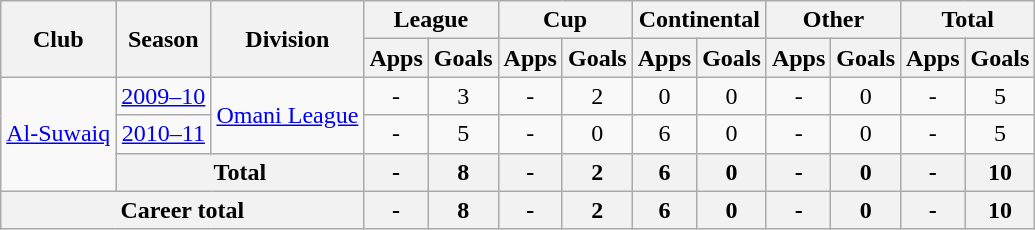<table class="wikitable" style="text-align: center;">
<tr>
<th rowspan=2>Club</th>
<th rowspan=2>Season</th>
<th rowspan=2>Division</th>
<th colspan=2>League</th>
<th colspan=2>Cup</th>
<th colspan=2>Continental</th>
<th colspan=2>Other</th>
<th colspan=2>Total</th>
</tr>
<tr>
<th>Apps</th>
<th>Goals</th>
<th>Apps</th>
<th>Goals</th>
<th>Apps</th>
<th>Goals</th>
<th>Apps</th>
<th>Goals</th>
<th>Apps</th>
<th>Goals</th>
</tr>
<tr>
<td rowspan=3><a href='#'>Al-Suwaiq</a></td>
<td><a href='#'>2009–10</a></td>
<td rowspan=2><a href='#'>Omani League</a></td>
<td>-</td>
<td>3</td>
<td>-</td>
<td>2</td>
<td>0</td>
<td>0</td>
<td>-</td>
<td>0</td>
<td>-</td>
<td>5</td>
</tr>
<tr>
<td><a href='#'>2010–11</a></td>
<td>-</td>
<td>5</td>
<td>-</td>
<td>0</td>
<td>6</td>
<td>0</td>
<td>-</td>
<td>0</td>
<td>-</td>
<td>5</td>
</tr>
<tr>
<th colspan=2>Total</th>
<th>-</th>
<th>8</th>
<th>-</th>
<th>2</th>
<th>6</th>
<th>0</th>
<th>-</th>
<th>0</th>
<th>-</th>
<th>10</th>
</tr>
<tr>
<th colspan=3>Career total</th>
<th>-</th>
<th>8</th>
<th>-</th>
<th>2</th>
<th>6</th>
<th>0</th>
<th>-</th>
<th>0</th>
<th>-</th>
<th>10</th>
</tr>
</table>
